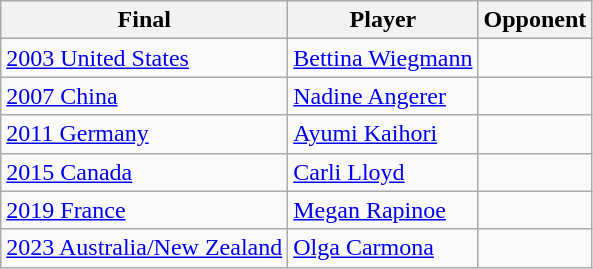<table class="wikitable">
<tr>
<th>Final</th>
<th>Player</th>
<th>Opponent</th>
</tr>
<tr>
<td><a href='#'>2003 United States</a></td>
<td> <a href='#'>Bettina Wiegmann</a></td>
<td></td>
</tr>
<tr>
<td><a href='#'>2007 China</a></td>
<td> <a href='#'>Nadine Angerer</a></td>
<td></td>
</tr>
<tr>
<td><a href='#'>2011 Germany</a></td>
<td> <a href='#'>Ayumi Kaihori</a></td>
<td></td>
</tr>
<tr>
<td><a href='#'>2015 Canada</a></td>
<td> <a href='#'>Carli Lloyd</a></td>
<td></td>
</tr>
<tr>
<td><a href='#'>2019 France</a></td>
<td> <a href='#'>Megan Rapinoe</a></td>
<td></td>
</tr>
<tr>
<td><a href='#'>2023 Australia/New Zealand</a></td>
<td> <a href='#'>Olga Carmona</a></td>
<td></td>
</tr>
</table>
